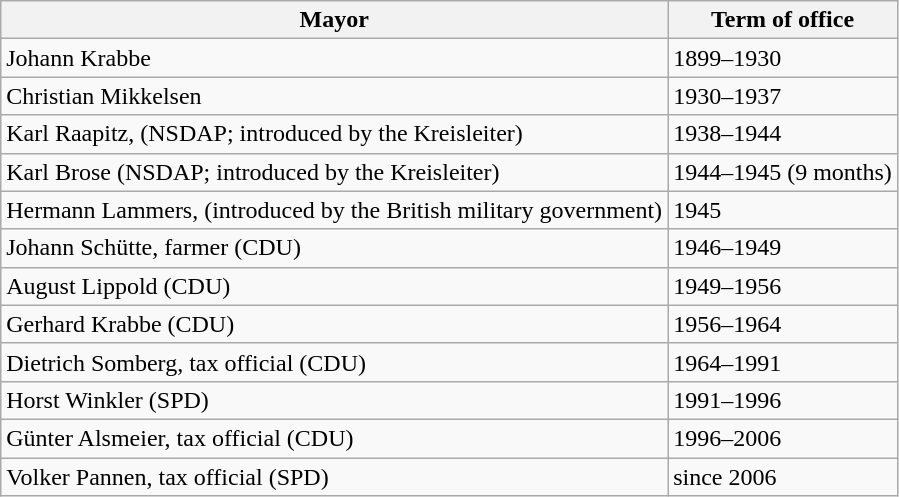<table class="wikitable float-right">
<tr class="hintergrundfarbe5">
<th>Mayor</th>
<th>Term of office</th>
</tr>
<tr>
<td>Johann Krabbe</td>
<td>1899–1930</td>
</tr>
<tr>
<td>Christian Mikkelsen</td>
<td>1930–1937</td>
</tr>
<tr>
<td>Karl Raapitz, (NSDAP; introduced by the Kreisleiter)</td>
<td>1938–1944</td>
</tr>
<tr>
<td>Karl Brose (NSDAP; introduced by the Kreisleiter)</td>
<td>1944–1945 (9 months)</td>
</tr>
<tr>
<td>Hermann Lammers, (introduced by the British military government)</td>
<td>1945</td>
</tr>
<tr>
<td>Johann Schütte, farmer (CDU)</td>
<td>1946–1949</td>
</tr>
<tr>
<td>August Lippold (CDU)</td>
<td>1949–1956</td>
</tr>
<tr>
<td>Gerhard Krabbe (CDU)</td>
<td>1956–1964</td>
</tr>
<tr>
<td>Dietrich Somberg, tax official (CDU)</td>
<td>1964–1991</td>
</tr>
<tr>
<td>Horst Winkler  (SPD)</td>
<td>1991–1996</td>
</tr>
<tr>
<td>Günter Alsmeier, tax official (CDU)</td>
<td>1996–2006</td>
</tr>
<tr>
<td>Volker Pannen, tax official (SPD)</td>
<td>since 2006</td>
</tr>
</table>
